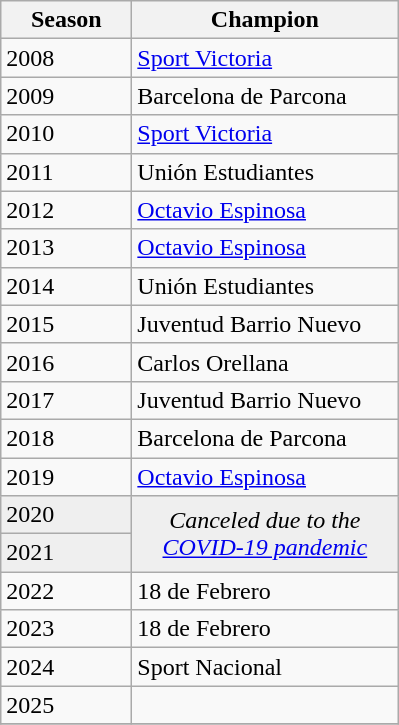<table class="wikitable sortable">
<tr>
<th width=80px>Season</th>
<th width=170px>Champion</th>
</tr>
<tr>
<td>2008</td>
<td><a href='#'>Sport Victoria</a></td>
</tr>
<tr>
<td>2009</td>
<td>Barcelona de Parcona</td>
</tr>
<tr>
<td>2010</td>
<td><a href='#'>Sport Victoria</a></td>
</tr>
<tr>
<td>2011</td>
<td>Unión Estudiantes</td>
</tr>
<tr>
<td>2012</td>
<td><a href='#'>Octavio Espinosa</a></td>
</tr>
<tr>
<td>2013</td>
<td><a href='#'>Octavio Espinosa</a></td>
</tr>
<tr>
<td>2014</td>
<td>Unión Estudiantes</td>
</tr>
<tr>
<td>2015</td>
<td>Juventud Barrio Nuevo</td>
</tr>
<tr>
<td>2016</td>
<td>Carlos Orellana</td>
</tr>
<tr>
<td>2017</td>
<td>Juventud Barrio Nuevo</td>
</tr>
<tr>
<td>2018</td>
<td>Barcelona de Parcona</td>
</tr>
<tr>
<td>2019</td>
<td><a href='#'>Octavio Espinosa</a></td>
</tr>
<tr bgcolor=#efefef>
<td>2020</td>
<td rowspan=2 colspan="1" align=center><em>Canceled due to the <a href='#'>COVID-19 pandemic</a></em></td>
</tr>
<tr bgcolor=#efefef>
<td>2021</td>
</tr>
<tr>
<td>2022</td>
<td>18 de Febrero</td>
</tr>
<tr>
<td>2023</td>
<td>18 de Febrero</td>
</tr>
<tr>
<td>2024</td>
<td>Sport Nacional</td>
</tr>
<tr>
<td>2025</td>
<td></td>
</tr>
<tr>
</tr>
</table>
